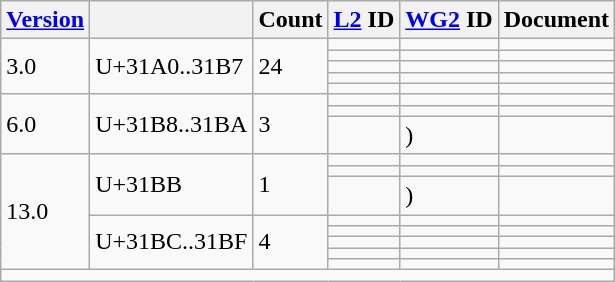<table class="wikitable sticky-header">
<tr>
<th><a href='#'>Version</a></th>
<th></th>
<th>Count</th>
<th><a href='#'>L2</a> ID</th>
<th><a href='#'>WG2</a> ID</th>
<th>Document</th>
</tr>
<tr>
<td rowspan="5">3.0</td>
<td rowspan="5">U+31A0..31B7</td>
<td rowspan="5">24</td>
<td></td>
<td></td>
<td></td>
</tr>
<tr>
<td></td>
<td></td>
<td></td>
</tr>
<tr>
<td></td>
<td></td>
<td></td>
</tr>
<tr>
<td></td>
<td></td>
<td></td>
</tr>
<tr>
<td></td>
<td></td>
<td></td>
</tr>
<tr>
<td rowspan="3">6.0</td>
<td rowspan="3">U+31B8..31BA</td>
<td rowspan="3">3</td>
<td></td>
<td></td>
<td></td>
</tr>
<tr>
<td></td>
<td></td>
<td></td>
</tr>
<tr>
<td></td>
<td> )</td>
<td></td>
</tr>
<tr>
<td rowspan="8">13.0</td>
<td rowspan="3">U+31BB</td>
<td rowspan="3">1</td>
<td></td>
<td></td>
<td></td>
</tr>
<tr>
<td></td>
<td></td>
<td></td>
</tr>
<tr>
<td></td>
<td> )</td>
<td></td>
</tr>
<tr>
<td rowspan="5">U+31BC..31BF</td>
<td rowspan="5">4</td>
<td></td>
<td></td>
<td></td>
</tr>
<tr>
<td></td>
<td></td>
<td></td>
</tr>
<tr>
<td></td>
<td></td>
<td></td>
</tr>
<tr>
<td></td>
<td></td>
<td></td>
</tr>
<tr>
<td></td>
<td></td>
<td></td>
</tr>
<tr class="sortbottom">
<td colspan="6"></td>
</tr>
</table>
